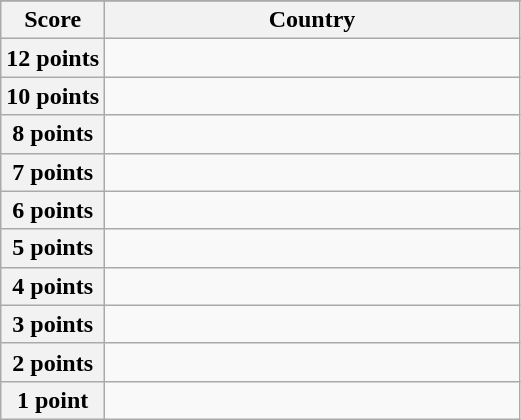<table class="wikitable">
<tr>
</tr>
<tr>
<th scope="col" width="20%">Score</th>
<th scope="col">Country</th>
</tr>
<tr>
<th scope="row">12 points</th>
<td></td>
</tr>
<tr>
<th scope="row">10 points</th>
<td></td>
</tr>
<tr>
<th scope="row">8 points</th>
<td></td>
</tr>
<tr>
<th scope="row">7 points</th>
<td></td>
</tr>
<tr>
<th scope="row">6 points</th>
<td></td>
</tr>
<tr>
<th scope="row">5 points</th>
<td></td>
</tr>
<tr>
<th scope="row">4 points</th>
<td></td>
</tr>
<tr>
<th scope="row">3 points</th>
<td></td>
</tr>
<tr>
<th scope="row">2 points</th>
<td></td>
</tr>
<tr>
<th scope="row">1 point</th>
<td></td>
</tr>
</table>
